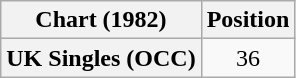<table class="wikitable plainrowheaders" style="text-align:center">
<tr>
<th scope="col">Chart (1982)</th>
<th scope="col">Position</th>
</tr>
<tr>
<th scope="row">UK Singles (OCC)</th>
<td>36</td>
</tr>
</table>
